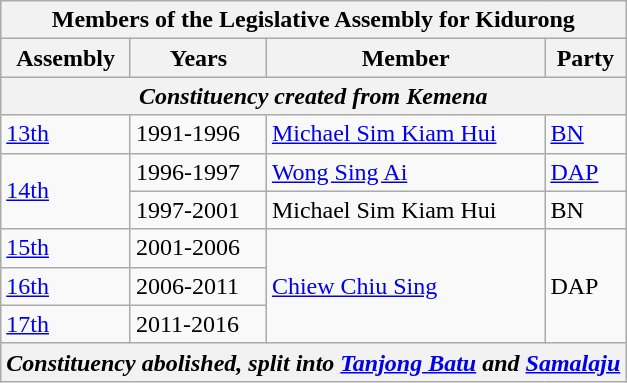<table class=wikitable>
<tr>
<th colspan="4">Members of the Legislative Assembly for Kidurong</th>
</tr>
<tr>
<th>Assembly</th>
<th>Years</th>
<th>Member</th>
<th>Party</th>
</tr>
<tr>
<th colspan=4 align=center><em>Constituency created from Kemena</em></th>
</tr>
<tr>
<td><a href='#'>13th</a></td>
<td>1991-1996</td>
<td><a href='#'>Michael Sim Kiam Hui</a></td>
<td><a href='#'>BN</a></td>
</tr>
<tr>
<td rowspan=2><a href='#'>14th</a></td>
<td>1996-1997</td>
<td><a href='#'>Wong Sing Ai</a></td>
<td><a href='#'>DAP</a></td>
</tr>
<tr>
<td>1997-2001</td>
<td>Michael Sim Kiam Hui</td>
<td>BN</td>
</tr>
<tr>
<td><a href='#'>15th</a></td>
<td>2001-2006</td>
<td rowspan=3><a href='#'>Chiew Chiu Sing</a></td>
<td rowspan=3>DAP</td>
</tr>
<tr>
<td><a href='#'>16th</a></td>
<td>2006-2011</td>
</tr>
<tr>
<td><a href='#'>17th</a></td>
<td>2011-2016</td>
</tr>
<tr>
<th colspan=4 align=center><em>Constituency abolished, split into <a href='#'>Tanjong Batu</a> and <a href='#'>Samalaju</a></em></th>
</tr>
</table>
